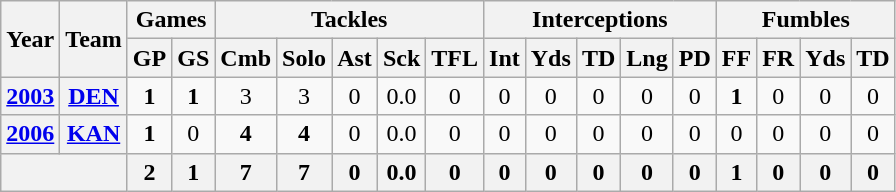<table class="wikitable" style="text-align:center">
<tr>
<th rowspan="2">Year</th>
<th rowspan="2">Team</th>
<th colspan="2">Games</th>
<th colspan="5">Tackles</th>
<th colspan="5">Interceptions</th>
<th colspan="4">Fumbles</th>
</tr>
<tr>
<th>GP</th>
<th>GS</th>
<th>Cmb</th>
<th>Solo</th>
<th>Ast</th>
<th>Sck</th>
<th>TFL</th>
<th>Int</th>
<th>Yds</th>
<th>TD</th>
<th>Lng</th>
<th>PD</th>
<th>FF</th>
<th>FR</th>
<th>Yds</th>
<th>TD</th>
</tr>
<tr>
<th><a href='#'>2003</a></th>
<th><a href='#'>DEN</a></th>
<td><strong>1</strong></td>
<td><strong>1</strong></td>
<td>3</td>
<td>3</td>
<td>0</td>
<td>0.0</td>
<td>0</td>
<td>0</td>
<td>0</td>
<td>0</td>
<td>0</td>
<td>0</td>
<td><strong>1</strong></td>
<td>0</td>
<td>0</td>
<td>0</td>
</tr>
<tr>
<th><a href='#'>2006</a></th>
<th><a href='#'>KAN</a></th>
<td><strong>1</strong></td>
<td>0</td>
<td><strong>4</strong></td>
<td><strong>4</strong></td>
<td>0</td>
<td>0.0</td>
<td>0</td>
<td>0</td>
<td>0</td>
<td>0</td>
<td>0</td>
<td>0</td>
<td>0</td>
<td>0</td>
<td>0</td>
<td>0</td>
</tr>
<tr>
<th colspan="2"></th>
<th>2</th>
<th>1</th>
<th>7</th>
<th>7</th>
<th>0</th>
<th>0.0</th>
<th>0</th>
<th>0</th>
<th>0</th>
<th>0</th>
<th>0</th>
<th>0</th>
<th>1</th>
<th>0</th>
<th>0</th>
<th>0</th>
</tr>
</table>
